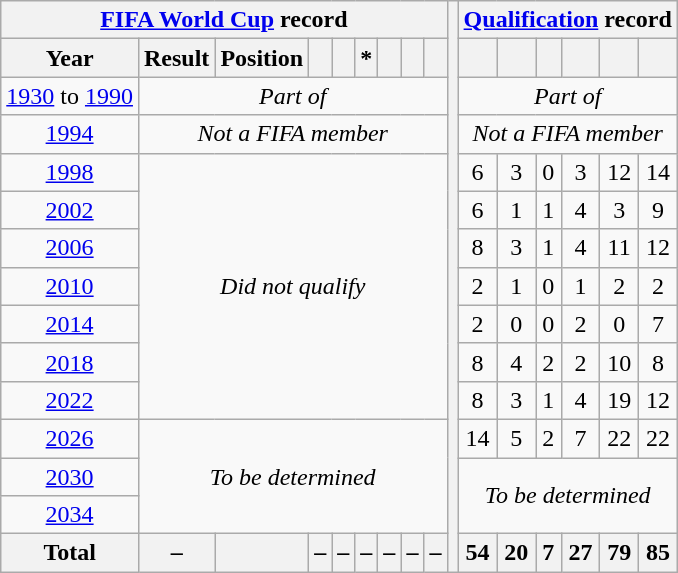<table class="wikitable" style="text-align: center;">
<tr>
<th colspan=9><a href='#'>FIFA World Cup</a> record</th>
<th rowspan="15"></th>
<th colspan="6"><a href='#'>Qualification</a> record</th>
</tr>
<tr>
<th>Year</th>
<th>Result</th>
<th>Position</th>
<th></th>
<th></th>
<th>*</th>
<th></th>
<th></th>
<th></th>
<th></th>
<th></th>
<th></th>
<th></th>
<th></th>
<th></th>
</tr>
<tr>
<td> <a href='#'>1930</a> to   <a href='#'>1990</a></td>
<td colspan=8><em>Part of </em></td>
<td colspan=6><em>Part of </em></td>
</tr>
<tr>
<td> <a href='#'>1994</a></td>
<td colspan=8><em>Not a FIFA member</em></td>
<td colspan="6"><em>Not a FIFA member</em></td>
</tr>
<tr>
<td> <a href='#'>1998</a></td>
<td colspan=8 rowspan=7><em>Did not qualify</em></td>
<td>6</td>
<td>3</td>
<td>0</td>
<td>3</td>
<td>12</td>
<td>14</td>
</tr>
<tr>
<td>  <a href='#'>2002</a></td>
<td>6</td>
<td>1</td>
<td>1</td>
<td>4</td>
<td>3</td>
<td>9</td>
</tr>
<tr>
<td> <a href='#'>2006</a></td>
<td>8</td>
<td>3</td>
<td>1</td>
<td>4</td>
<td>11</td>
<td>12</td>
</tr>
<tr>
<td> <a href='#'>2010</a></td>
<td>2</td>
<td>1</td>
<td>0</td>
<td>1</td>
<td>2</td>
<td>2</td>
</tr>
<tr>
<td> <a href='#'>2014</a></td>
<td>2</td>
<td>0</td>
<td>0</td>
<td>2</td>
<td>0</td>
<td>7</td>
</tr>
<tr>
<td> <a href='#'>2018</a></td>
<td>8</td>
<td>4</td>
<td>2</td>
<td>2</td>
<td>10</td>
<td>8</td>
</tr>
<tr>
<td> <a href='#'>2022</a></td>
<td>8</td>
<td>3</td>
<td>1</td>
<td>4</td>
<td>19</td>
<td>12</td>
</tr>
<tr>
<td>   <a href='#'>2026</a></td>
<td colspan=8 rowspan=3><em>To be determined</em></td>
<td>14</td>
<td>5</td>
<td>2</td>
<td>7</td>
<td>22</td>
<td>22</td>
</tr>
<tr>
<td>   <a href='#'>2030</a></td>
<td colspan=6 rowspan=2><em>To be determined</em></td>
</tr>
<tr>
<td> <a href='#'>2034</a></td>
</tr>
<tr>
<th>Total</th>
<th>–</th>
<th></th>
<th>–</th>
<th>–</th>
<th>–</th>
<th>–</th>
<th>–</th>
<th>–</th>
<th>54</th>
<th>20</th>
<th>7</th>
<th>27</th>
<th>79</th>
<th>85</th>
</tr>
</table>
